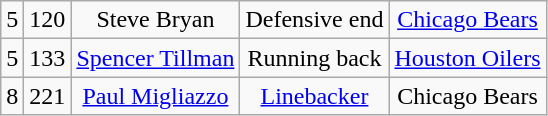<table class="wikitable" style="text-align:center">
<tr>
<td>5</td>
<td>120</td>
<td>Steve Bryan</td>
<td>Defensive end</td>
<td><a href='#'>Chicago Bears</a></td>
</tr>
<tr>
<td>5</td>
<td>133</td>
<td><a href='#'>Spencer Tillman</a></td>
<td>Running back</td>
<td><a href='#'>Houston Oilers</a></td>
</tr>
<tr>
<td>8</td>
<td>221</td>
<td><a href='#'>Paul Migliazzo</a></td>
<td><a href='#'>Linebacker</a></td>
<td>Chicago Bears</td>
</tr>
</table>
